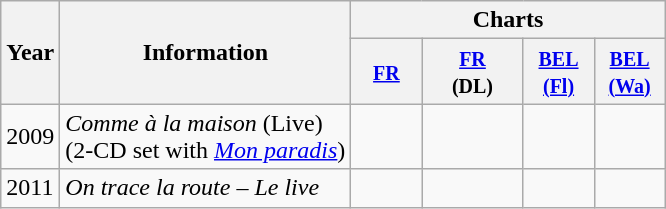<table class="wikitable">
<tr>
<th align="center" rowspan="2">Year</th>
<th align="center" rowspan="2">Information</th>
<th align="center" colspan="4">Charts</th>
</tr>
<tr>
<th width="40"><small><a href='#'>FR</a><br></small></th>
<th width="60"><small><a href='#'>FR</a> <br>(DL)</small></th>
<th width="40"><small><a href='#'>BEL <br>(Fl)</a></small></th>
<th width="40"><small><a href='#'>BEL <br>(Wa)</a></small></th>
</tr>
<tr>
<td>2009</td>
<td><em>Comme à la maison</em> (Live) <br>(2-CD set with <em><a href='#'>Mon paradis</a></em>)</td>
<td></td>
<td></td>
<td></td>
<td></td>
</tr>
<tr>
<td>2011</td>
<td><em>On trace la route – Le live</em></td>
<td></td>
<td></td>
<td></td>
<td></td>
</tr>
</table>
